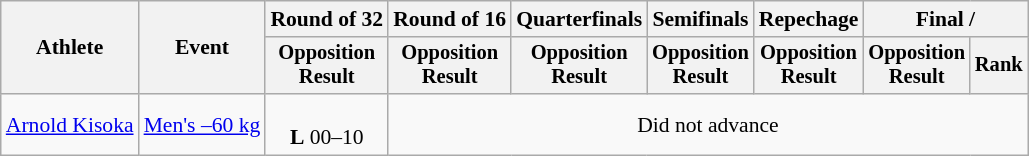<table class="wikitable" style="font-size:90%">
<tr>
<th rowspan="2">Athlete</th>
<th rowspan="2">Event</th>
<th>Round of 32</th>
<th>Round of 16</th>
<th>Quarterfinals</th>
<th>Semifinals</th>
<th>Repechage</th>
<th colspan=2>Final / </th>
</tr>
<tr style="font-size:95%">
<th>Opposition<br>Result</th>
<th>Opposition<br>Result</th>
<th>Opposition<br>Result</th>
<th>Opposition<br>Result</th>
<th>Opposition<br>Result</th>
<th>Opposition<br>Result</th>
<th>Rank</th>
</tr>
<tr align=center>
<td align=left><a href='#'>Arnold Kisoka</a></td>
<td align=left><a href='#'>Men's –60 kg</a></td>
<td><br><strong>L</strong> 00–10</td>
<td colspan=6>Did not advance</td>
</tr>
</table>
